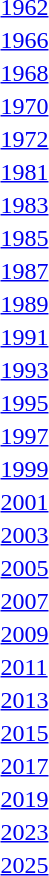<table>
<tr>
<td><a href='#'>1962</a></td>
<td></td>
<td></td>
<td></td>
</tr>
<tr>
<td><a href='#'>1966</a></td>
<td></td>
<td></td>
<td></td>
</tr>
<tr>
<td><a href='#'>1968</a></td>
<td></td>
<td></td>
<td></td>
</tr>
<tr>
<td><a href='#'>1970</a></td>
<td></td>
<td></td>
<td></td>
</tr>
<tr>
<td><a href='#'>1972</a></td>
<td></td>
<td></td>
<td></td>
</tr>
<tr>
<td><a href='#'>1981</a></td>
<td></td>
<td></td>
<td></td>
</tr>
<tr>
<td><a href='#'>1983</a></td>
<td></td>
<td></td>
<td></td>
</tr>
<tr>
<td><a href='#'>1985</a></td>
<td></td>
<td></td>
<td></td>
</tr>
<tr>
<td><a href='#'>1987</a></td>
<td></td>
<td></td>
<td></td>
</tr>
<tr>
<td><a href='#'>1989</a></td>
<td></td>
<td></td>
<td></td>
</tr>
<tr>
<td><a href='#'>1991</a></td>
<td></td>
<td></td>
<td></td>
</tr>
<tr>
<td><a href='#'>1993</a></td>
<td></td>
<td></td>
<td></td>
</tr>
<tr>
<td><a href='#'>1995</a></td>
<td></td>
<td></td>
<td></td>
</tr>
<tr>
<td><a href='#'>1997</a></td>
<td></td>
<td></td>
<td></td>
</tr>
<tr>
<td><a href='#'>1999</a></td>
<td></td>
<td></td>
<td></td>
</tr>
<tr>
<td><a href='#'>2001</a></td>
<td></td>
<td></td>
<td></td>
</tr>
<tr>
<td><a href='#'>2003</a></td>
<td></td>
<td></td>
<td></td>
</tr>
<tr>
<td><a href='#'>2005</a></td>
<td></td>
<td></td>
<td></td>
</tr>
<tr>
<td><a href='#'>2007</a></td>
<td></td>
<td></td>
<td></td>
</tr>
<tr>
<td><a href='#'>2009</a></td>
<td></td>
<td></td>
<td></td>
</tr>
<tr>
<td><a href='#'>2011</a></td>
<td></td>
<td></td>
<td></td>
</tr>
<tr>
<td><a href='#'>2013</a></td>
<td></td>
<td></td>
<td></td>
</tr>
<tr>
<td><a href='#'>2015</a></td>
<td></td>
<td></td>
<td></td>
</tr>
<tr>
<td><a href='#'>2017</a></td>
<td></td>
<td></td>
<td></td>
</tr>
<tr>
<td><a href='#'>2019</a></td>
<td></td>
<td></td>
<td></td>
</tr>
<tr>
<td><a href='#'>2023</a></td>
<td></td>
<td></td>
<td></td>
</tr>
<tr>
<td><a href='#'>2025</a></td>
<td></td>
<td></td>
<td></td>
</tr>
</table>
